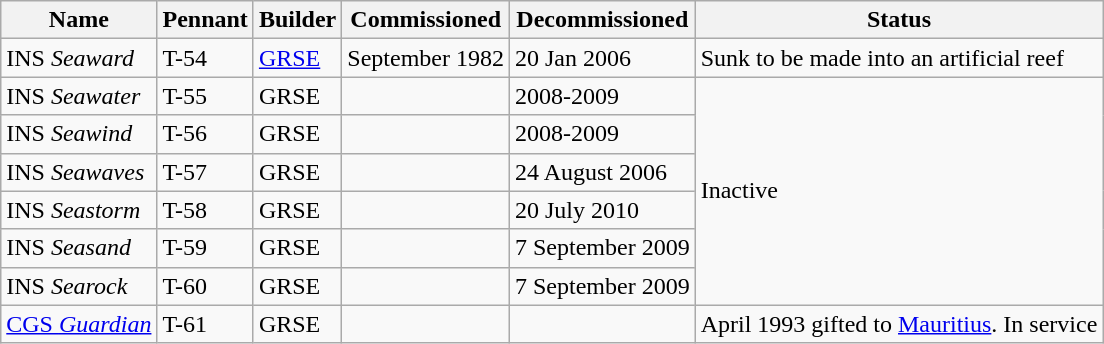<table class="wikitable">
<tr>
<th>Name</th>
<th>Pennant</th>
<th>Builder</th>
<th>Commissioned</th>
<th>Decommissioned</th>
<th>Status</th>
</tr>
<tr>
<td>INS <em>Seaward</em></td>
<td>T-54</td>
<td><a href='#'>GRSE</a></td>
<td>September 1982</td>
<td>20 Jan 2006</td>
<td>Sunk to be made into an artificial reef</td>
</tr>
<tr>
<td>INS <em>Seawater</em></td>
<td>T-55</td>
<td>GRSE</td>
<td></td>
<td>2008-2009</td>
<td rowspan="6">Inactive</td>
</tr>
<tr>
<td>INS <em>Seawind</em></td>
<td>T-56</td>
<td>GRSE</td>
<td></td>
<td>2008-2009</td>
</tr>
<tr>
<td>INS <em>Seawaves</em></td>
<td>T-57</td>
<td>GRSE</td>
<td></td>
<td>24 August 2006</td>
</tr>
<tr>
<td>INS <em>Seastorm</em></td>
<td>T-58</td>
<td>GRSE</td>
<td></td>
<td>20 July 2010</td>
</tr>
<tr>
<td>INS <em>Seasand</em></td>
<td>T-59</td>
<td>GRSE</td>
<td></td>
<td>7 September 2009</td>
</tr>
<tr>
<td>INS <em>Searock</em></td>
<td>T-60</td>
<td>GRSE</td>
<td></td>
<td>7 September 2009</td>
</tr>
<tr>
<td><a href='#'>CGS <em>Guardian</em></a></td>
<td>T-61</td>
<td>GRSE</td>
<td></td>
<td></td>
<td>April 1993 gifted to <a href='#'>Mauritius</a>. In service</td>
</tr>
</table>
